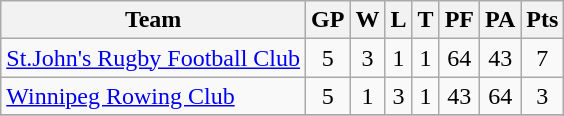<table class="wikitable">
<tr>
<th>Team</th>
<th>GP</th>
<th>W</th>
<th>L</th>
<th>T</th>
<th>PF</th>
<th>PA</th>
<th>Pts</th>
</tr>
<tr align="center">
<td align="left"><a href='#'>St.John's Rugby Football Club</a></td>
<td>5</td>
<td>3</td>
<td>1</td>
<td>1</td>
<td>64</td>
<td>43</td>
<td>7</td>
</tr>
<tr align="center">
<td align="left"><a href='#'>Winnipeg Rowing Club</a></td>
<td>5</td>
<td>1</td>
<td>3</td>
<td>1</td>
<td>43</td>
<td>64</td>
<td>3</td>
</tr>
<tr align="center">
</tr>
</table>
